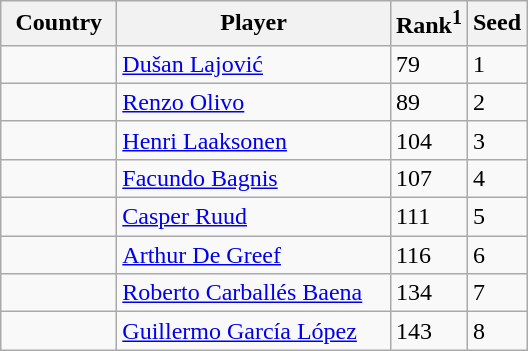<table class="sortable wikitable">
<tr>
<th width="70">Country</th>
<th width="175">Player</th>
<th>Rank<sup>1</sup></th>
<th>Seed</th>
</tr>
<tr>
<td></td>
<td><a href='#'>Dušan Lajović</a></td>
<td>79</td>
<td>1</td>
</tr>
<tr>
<td></td>
<td><a href='#'>Renzo Olivo</a></td>
<td>89</td>
<td>2</td>
</tr>
<tr>
<td></td>
<td><a href='#'>Henri Laaksonen</a></td>
<td>104</td>
<td>3</td>
</tr>
<tr>
<td></td>
<td><a href='#'>Facundo Bagnis</a></td>
<td>107</td>
<td>4</td>
</tr>
<tr>
<td></td>
<td><a href='#'>Casper Ruud</a></td>
<td>111</td>
<td>5</td>
</tr>
<tr>
<td></td>
<td><a href='#'>Arthur De Greef</a></td>
<td>116</td>
<td>6</td>
</tr>
<tr>
<td></td>
<td><a href='#'>Roberto Carballés Baena</a></td>
<td>134</td>
<td>7</td>
</tr>
<tr>
<td></td>
<td><a href='#'>Guillermo García López</a></td>
<td>143</td>
<td>8</td>
</tr>
</table>
